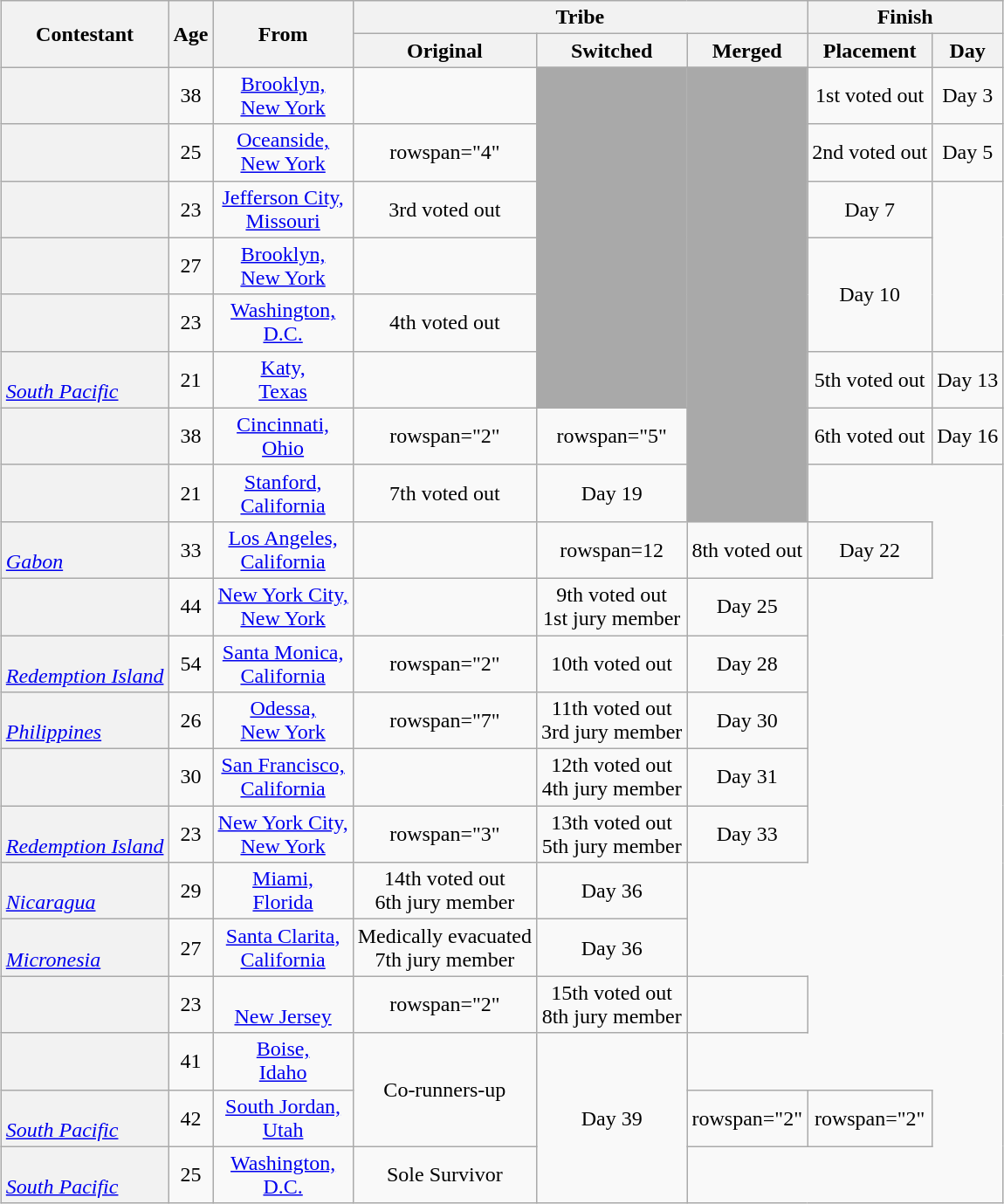<table class="wikitable sortable" style="margin:auto; text-align:center">
<tr>
<th rowspan="2" scope="col">Contestant</th>
<th rowspan="2" scope="col">Age</th>
<th rowspan="2" scope="col" class=unsortable>From</th>
<th colspan="3" scope="colgroup">Tribe</th>
<th colspan="2" scope="colgroup">Finish</th>
</tr>
<tr>
<th scope="col">Original</th>
<th scope="col">Switched</th>
<th scope="col" class=unsortable>Merged</th>
<th scope="col" class=unsortable>Placement</th>
<th scope="col" class=unsortable>Day</th>
</tr>
<tr>
<th scope="row" style="text-align:left;font-weight:normal"><strong></strong><br><em><a href='#'></a></em></th>
<td>38</td>
<td><a href='#'>Brooklyn,<br>New York</a></td>
<td></td>
<td style="background:darkgrey;" rowspan="6"></td>
<td style="background:darkgrey;" rowspan="8"></td>
<td>1st voted out</td>
<td>Day 3</td>
</tr>
<tr>
<th scope="row" style="text-align:left;font-weight:normal"><strong></strong></th>
<td>25</td>
<td><a href='#'>Oceanside,<br>New York</a></td>
<td>rowspan="4" </td>
<td>2nd voted out</td>
<td>Day 5</td>
</tr>
<tr>
<th scope="row" style="text-align:left;font-weight:normal"><strong></strong></th>
<td>23</td>
<td><a href='#'>Jefferson City,<br>Missouri</a></td>
<td>3rd voted out</td>
<td>Day 7</td>
</tr>
<tr>
<th scope="row" style="text-align:left;font-weight:normal"><strong></strong></th>
<td>27</td>
<td><a href='#'>Brooklyn,<br>New York</a></td>
<td></td>
<td rowspan="2">Day 10</td>
</tr>
<tr>
<th scope="row" style="text-align:left;font-weight:normal"><strong></strong></th>
<td>23</td>
<td><a href='#'>Washington,<br>D.C.</a></td>
<td>4th voted out</td>
</tr>
<tr>
<th scope="row" style="text-align:left;font-weight:normal"><strong></strong><br><em><a href='#'>South Pacific</a></em></th>
<td>21</td>
<td><a href='#'>Katy,<br>Texas</a></td>
<td></td>
<td>5th voted out</td>
<td>Day 13</td>
</tr>
<tr>
<th scope="row" style="text-align:left;font-weight:normal"><strong></strong></th>
<td>38</td>
<td><a href='#'>Cincinnati,<br>Ohio</a></td>
<td>rowspan="2" </td>
<td>rowspan="5" </td>
<td>6th voted out</td>
<td>Day 16</td>
</tr>
<tr>
<th scope="row" style="text-align:left;font-weight:normal"><strong></strong></th>
<td>21</td>
<td><a href='#'>Stanford,<br>California</a></td>
<td>7th voted out</td>
<td>Day 19</td>
</tr>
<tr>
<th scope="row" style="text-align:left;font-weight:normal"><strong></strong><br><em><a href='#'>Gabon</a></em></th>
<td>33</td>
<td><a href='#'>Los Angeles,<br> California</a></td>
<td></td>
<td>rowspan=12 </td>
<td>8th voted out</td>
<td>Day 22</td>
</tr>
<tr>
<th scope="row" style="text-align:left;font-weight:normal"><strong></strong></th>
<td>44</td>
<td><a href='#'>New York City,<br>New York</a></td>
<td></td>
<td>9th voted out<br>1st jury member</td>
<td>Day 25</td>
</tr>
<tr>
<th scope="row" style="text-align:left;font-weight:normal"><strong></strong><br><em><a href='#'>Redemption Island</a></em></th>
<td>54</td>
<td><a href='#'>Santa Monica,<br>California</a></td>
<td>rowspan="2" </td>
<td>10th voted out<br></td>
<td>Day 28</td>
</tr>
<tr>
<th scope="row" style="text-align:left;font-weight:normal"><strong></strong><br><em><a href='#'>Philippines</a></em></th>
<td>26</td>
<td><a href='#'>Odessa,<br>New York</a></td>
<td>rowspan="7" </td>
<td>11th voted out<br>3rd jury member</td>
<td>Day 30</td>
</tr>
<tr>
<th scope="row" style="text-align:left;font-weight:normal"><strong></strong></th>
<td>30</td>
<td><a href='#'>San Francisco,<br>California</a></td>
<td></td>
<td>12th voted out<br>4th jury member</td>
<td>Day 31</td>
</tr>
<tr>
<th scope="row" style="text-align:left;font-weight:normal"><strong></strong><br><em><a href='#'>Redemption Island</a></em></th>
<td>23</td>
<td><a href='#'>New York City,<br>New York</a></td>
<td>rowspan="3" </td>
<td>13th voted out<br>5th jury member</td>
<td>Day 33</td>
</tr>
<tr>
<th scope="row" style="text-align:left;font-weight:normal"><strong></strong><br><em><a href='#'>Nicaragua</a></em></th>
<td>29</td>
<td><a href='#'>Miami,<br>Florida</a></td>
<td>14th voted out<br>6th jury member</td>
<td>Day 36</td>
</tr>
<tr>
<th scope="row" style="text-align:left;font-weight:normal"><br><em><a href='#'>Micronesia</a></em></th>
<td>27</td>
<td><a href='#'>Santa Clarita,<br>California</a></td>
<td>Medically evacuated<br>7th jury member</td>
<td>Day 36</td>
</tr>
<tr>
<th scope="row" style="text-align:left;font-weight:normal"><strong></strong></th>
<td>23</td>
<td><a href='#'><br>New Jersey</a></td>
<td>rowspan="2" </td>
<td>15th voted out<br>8th jury member</td>
<td></td>
</tr>
<tr>
<th scope="row" style="text-align:left;font-weight:normal"><strong></strong></th>
<td>41</td>
<td><a href='#'>Boise,<br>Idaho</a></td>
<td rowspan="2">Co-runners-up</td>
<td rowspan="3">Day 39</td>
</tr>
<tr>
<th scope="row" style="text-align:left;font-weight:normal"><strong></strong><br><em><a href='#'>South Pacific</a></em></th>
<td>42</td>
<td><a href='#'>South Jordan,<br>Utah</a></td>
<td>rowspan="2" </td>
<td>rowspan="2" </td>
</tr>
<tr>
<th scope="row" style="text-align:left;font-weight:normal"><strong></strong><br><em><a href='#'>South Pacific</a></em></th>
<td>25</td>
<td><a href='#'>Washington,<br>D.C.</a></td>
<td>Sole Survivor</td>
</tr>
</table>
